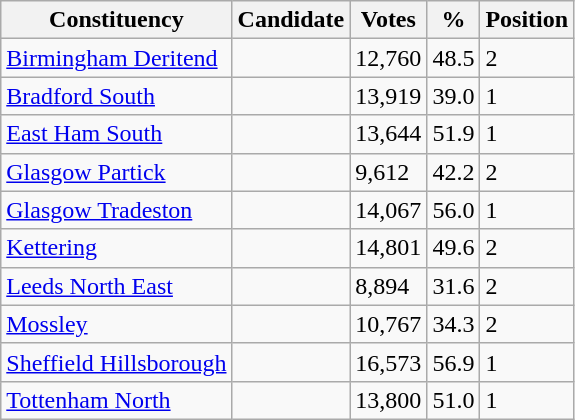<table class="wikitable sortable">
<tr>
<th>Constituency</th>
<th>Candidate</th>
<th>Votes</th>
<th>%</th>
<th>Position</th>
</tr>
<tr>
<td><a href='#'>Birmingham Deritend</a></td>
<td></td>
<td>12,760</td>
<td>48.5</td>
<td>2</td>
</tr>
<tr>
<td><a href='#'>Bradford South</a></td>
<td></td>
<td>13,919</td>
<td>39.0</td>
<td>1</td>
</tr>
<tr>
<td><a href='#'>East Ham South</a></td>
<td></td>
<td>13,644</td>
<td>51.9</td>
<td>1</td>
</tr>
<tr>
<td><a href='#'>Glasgow Partick</a></td>
<td></td>
<td>9,612</td>
<td>42.2</td>
<td>2</td>
</tr>
<tr>
<td><a href='#'>Glasgow Tradeston</a></td>
<td></td>
<td>14,067</td>
<td>56.0</td>
<td>1</td>
</tr>
<tr>
<td><a href='#'>Kettering</a></td>
<td></td>
<td>14,801</td>
<td>49.6</td>
<td>2</td>
</tr>
<tr>
<td><a href='#'>Leeds North East</a></td>
<td></td>
<td>8,894</td>
<td>31.6</td>
<td>2</td>
</tr>
<tr>
<td><a href='#'>Mossley</a></td>
<td></td>
<td>10,767</td>
<td>34.3</td>
<td>2</td>
</tr>
<tr>
<td><a href='#'>Sheffield Hillsborough</a></td>
<td></td>
<td>16,573</td>
<td>56.9</td>
<td>1</td>
</tr>
<tr>
<td><a href='#'>Tottenham North</a></td>
<td></td>
<td>13,800</td>
<td>51.0</td>
<td>1</td>
</tr>
</table>
